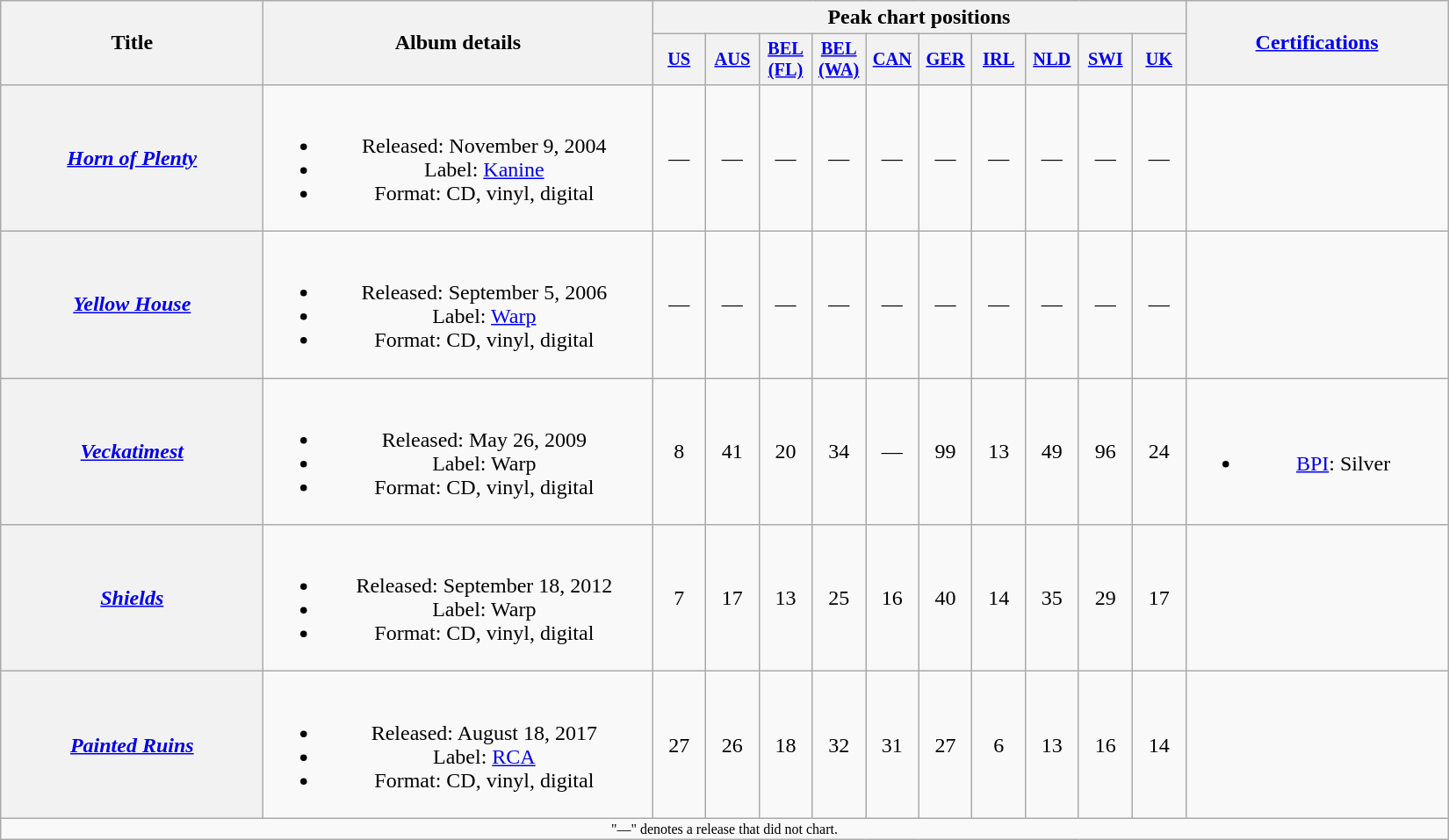<table class="wikitable plainrowheaders" style="text-align:center;">
<tr>
<th scope="col" rowspan="2" style="width:12em;">Title</th>
<th scope="col" rowspan="2" style="width:18em;">Album details</th>
<th scope="col" colspan="10">Peak chart positions</th>
<th scope="col" rowspan="2" style="width:12em;"><a href='#'>Certifications</a></th>
</tr>
<tr>
<th style="width:2.5em;font-size:85%"><a href='#'>US</a><br></th>
<th style="width:2.5em;font-size:85%;"><a href='#'>AUS</a><br></th>
<th style="width:2.5em;font-size:85%;"><a href='#'>BEL<br>(FL)</a><br></th>
<th style="width:2.5em;font-size:85%;"><a href='#'>BEL<br>(WA)</a><br></th>
<th style="width:2.5em;font-size:85%;"><a href='#'>CAN</a><br></th>
<th style="width:2.5em;font-size:85%;"><a href='#'>GER</a><br></th>
<th style="width:2.5em;font-size:85%;"><a href='#'>IRL</a><br></th>
<th style="width:2.5em;font-size:85%;"><a href='#'>NLD</a><br></th>
<th style="width:2.53em;font-size:85%;"><a href='#'>SWI</a><br></th>
<th style="width:2.5em;font-size:85%;"><a href='#'>UK</a><br></th>
</tr>
<tr>
<th scope="row"><em><a href='#'>Horn of Plenty</a></em></th>
<td><br><ul><li>Released: November 9, 2004</li><li>Label: <a href='#'>Kanine</a></li><li>Format: CD, vinyl, digital</li></ul></td>
<td>—</td>
<td>—</td>
<td>—</td>
<td>—</td>
<td>—</td>
<td>—</td>
<td>—</td>
<td>—</td>
<td>—</td>
<td>—</td>
<td></td>
</tr>
<tr>
<th scope="row"><em><a href='#'>Yellow House</a></em></th>
<td><br><ul><li>Released: September 5, 2006</li><li>Label: <a href='#'>Warp</a></li><li>Format: CD, vinyl, digital</li></ul></td>
<td>—</td>
<td>—</td>
<td>—</td>
<td>—</td>
<td>—</td>
<td>—</td>
<td>—</td>
<td>—</td>
<td>—</td>
<td>—</td>
<td></td>
</tr>
<tr>
<th scope="row"><em><a href='#'>Veckatimest</a></em></th>
<td><br><ul><li>Released: May 26, 2009</li><li>Label: Warp</li><li>Format: CD, vinyl, digital</li></ul></td>
<td>8</td>
<td>41</td>
<td>20</td>
<td>34</td>
<td>—</td>
<td>99</td>
<td>13</td>
<td>49</td>
<td>96</td>
<td>24</td>
<td><br><ul><li><a href='#'>BPI</a>: Silver</li></ul></td>
</tr>
<tr>
<th scope="row"><em><a href='#'>Shields</a></em></th>
<td><br><ul><li>Released: September 18, 2012</li><li>Label: Warp</li><li>Format: CD, vinyl, digital</li></ul></td>
<td>7</td>
<td>17</td>
<td>13</td>
<td>25</td>
<td>16</td>
<td>40</td>
<td>14</td>
<td>35</td>
<td>29</td>
<td>17</td>
<td></td>
</tr>
<tr>
<th scope="row"><em><a href='#'>Painted Ruins</a></em></th>
<td><br><ul><li>Released: August 18, 2017</li><li>Label: <a href='#'>RCA</a></li><li>Format: CD, vinyl, digital</li></ul></td>
<td>27</td>
<td>26</td>
<td>18</td>
<td>32</td>
<td>31</td>
<td>27</td>
<td>6</td>
<td>13</td>
<td>16</td>
<td>14</td>
<td></td>
</tr>
<tr>
<td colspan="16" style="text-align:center; font-size:8pt;">"—" denotes a release that did not chart.</td>
</tr>
</table>
